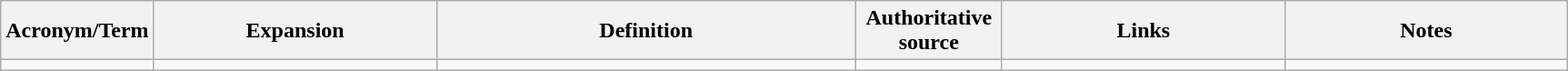<table class="wikitable">
<tr>
<th width="100">Acronym/Term</th>
<th width="200">Expansion</th>
<th width="300">Definition</th>
<th width="100">Authoritative source</th>
<th width="200">Links</th>
<th width="200">Notes</th>
</tr>
<tr>
<td></td>
<td></td>
<td></td>
<td></td>
<td></td>
<td></td>
</tr>
</table>
